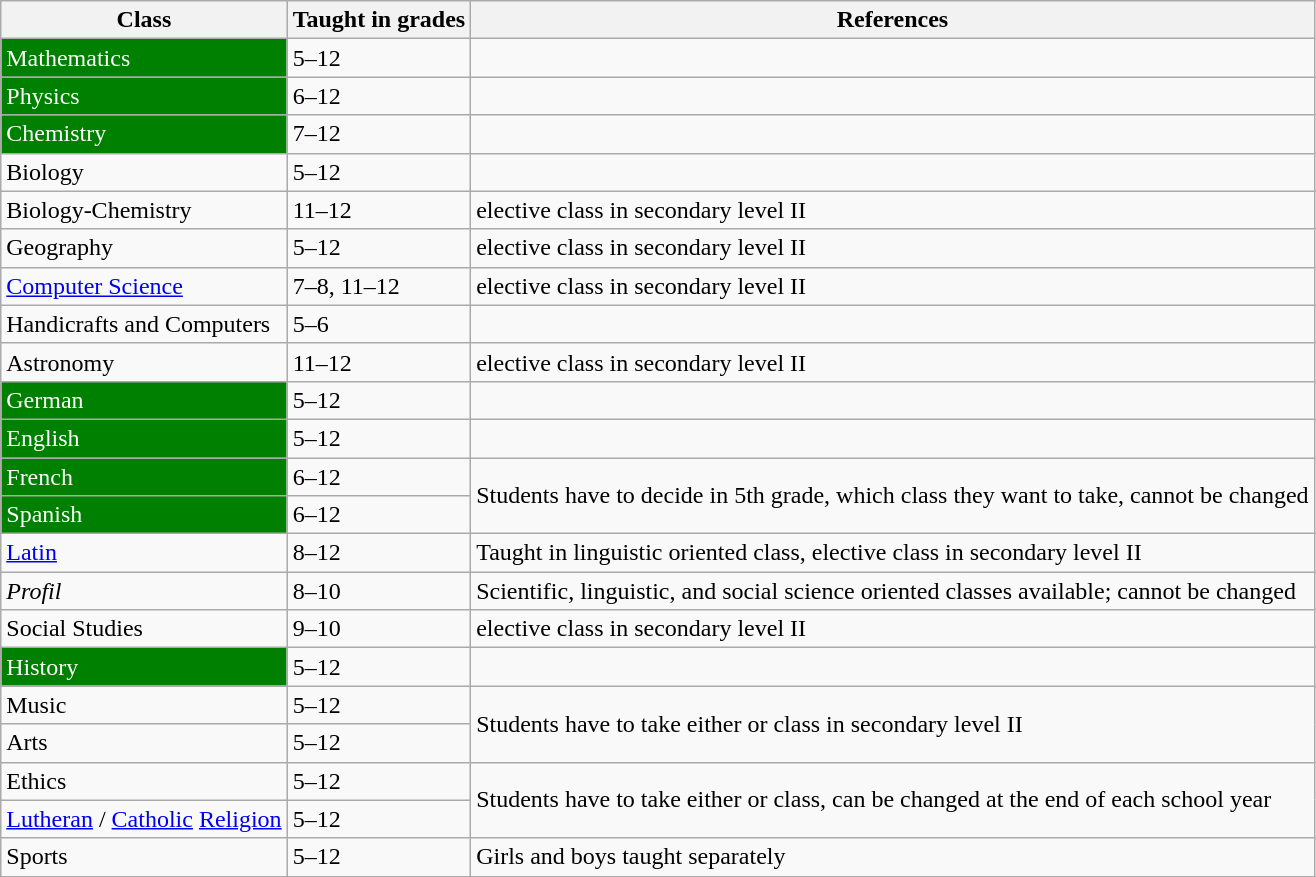<table class="wikitable sortable">
<tr>
<th>Class</th>
<th data-sort-type="number">Taught in grades</th>
<th class="unsortable">References</th>
</tr>
<tr>
<td style="background: green; color: white">Mathematics</td>
<td>5–12</td>
<td></td>
</tr>
<tr>
<td style="background: green; color: white">Physics</td>
<td>6–12</td>
<td></td>
</tr>
<tr>
<td style="background: green; color: white">Chemistry</td>
<td>7–12</td>
<td></td>
</tr>
<tr>
<td>Biology</td>
<td>5–12</td>
<td></td>
</tr>
<tr>
<td>Biology-Chemistry</td>
<td>11–12</td>
<td>elective class in secondary level II</td>
</tr>
<tr>
<td>Geography</td>
<td>5–12</td>
<td>elective class in secondary level II</td>
</tr>
<tr>
<td><a href='#'>Computer Science</a></td>
<td>7–8, 11–12</td>
<td>elective class in secondary level II</td>
</tr>
<tr>
<td>Handicrafts and Computers</td>
<td>5–6</td>
<td></td>
</tr>
<tr>
<td>Astronomy</td>
<td>11–12</td>
<td>elective class in secondary level II</td>
</tr>
<tr>
<td style="background: green; color: white">German</td>
<td>5–12</td>
<td></td>
</tr>
<tr>
<td style="background: green; color: white">English</td>
<td>5–12</td>
<td></td>
</tr>
<tr>
<td style="background: green; color: white">French</td>
<td>6–12</td>
<td rowspan="2">Students have to decide in 5th grade, which class they want to take, cannot be changed</td>
</tr>
<tr>
<td style="background: green; color: white">Spanish</td>
<td>6–12</td>
</tr>
<tr>
<td><a href='#'>Latin</a></td>
<td>8–12</td>
<td>Taught in linguistic oriented class, elective class in secondary level II</td>
</tr>
<tr>
<td><em>Profil</em></td>
<td>8–10</td>
<td>Scientific, linguistic, and social science oriented classes available; cannot be changed</td>
</tr>
<tr>
<td>Social Studies</td>
<td>9–10</td>
<td>elective class in secondary level II</td>
</tr>
<tr>
<td style="background: green; color: white">History</td>
<td>5–12</td>
<td></td>
</tr>
<tr>
<td>Music</td>
<td>5–12</td>
<td rowspan="2">Students have to take either or class in secondary level II</td>
</tr>
<tr>
<td>Arts</td>
<td>5–12</td>
</tr>
<tr>
<td>Ethics</td>
<td>5–12</td>
<td rowspan="2">Students have to take either or class, can be changed at the end of each school year</td>
</tr>
<tr>
<td><a href='#'>Lutheran</a> / <a href='#'>Catholic</a> <a href='#'>Religion</a></td>
<td>5–12</td>
</tr>
<tr>
<td>Sports</td>
<td>5–12</td>
<td>Girls and boys taught separately</td>
</tr>
</table>
